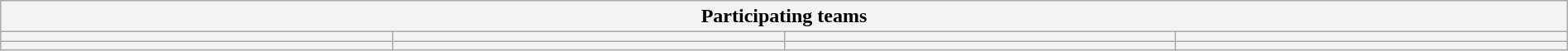<table class="wikitable" style="width:100%;">
<tr>
<th colspan=4><strong>Participating teams</strong></th>
</tr>
<tr>
<th></th>
<th></th>
<th></th>
<th style="width:25%;"></th>
</tr>
<tr>
<th style="width:25%;"></th>
<th style="width:25%;"></th>
<th></th>
<th style="width:25%;"></th>
</tr>
</table>
